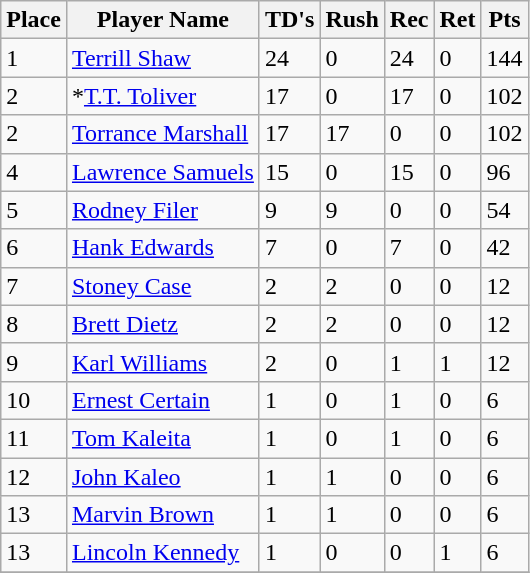<table class="wikitable">
<tr>
<th>Place</th>
<th>Player Name</th>
<th>TD's</th>
<th>Rush</th>
<th>Rec</th>
<th>Ret</th>
<th>Pts</th>
</tr>
<tr>
<td>1</td>
<td><a href='#'>Terrill Shaw</a></td>
<td>24</td>
<td>0</td>
<td>24</td>
<td>0</td>
<td>144</td>
</tr>
<tr>
<td>2</td>
<td>*<a href='#'>T.T. Toliver</a></td>
<td>17</td>
<td>0</td>
<td>17</td>
<td>0</td>
<td>102</td>
</tr>
<tr>
<td>2</td>
<td><a href='#'>Torrance Marshall</a></td>
<td>17</td>
<td>17</td>
<td>0</td>
<td>0</td>
<td>102</td>
</tr>
<tr>
<td>4</td>
<td><a href='#'>Lawrence Samuels</a></td>
<td>15</td>
<td>0</td>
<td>15</td>
<td>0</td>
<td>96</td>
</tr>
<tr>
<td>5</td>
<td><a href='#'>Rodney Filer</a></td>
<td>9</td>
<td>9</td>
<td>0</td>
<td>0</td>
<td>54</td>
</tr>
<tr>
<td>6</td>
<td><a href='#'>Hank Edwards</a></td>
<td>7</td>
<td>0</td>
<td>7</td>
<td>0</td>
<td>42</td>
</tr>
<tr>
<td>7</td>
<td><a href='#'>Stoney Case</a></td>
<td>2</td>
<td>2</td>
<td>0</td>
<td>0</td>
<td>12</td>
</tr>
<tr>
<td>8</td>
<td><a href='#'>Brett Dietz</a></td>
<td>2</td>
<td>2</td>
<td>0</td>
<td>0</td>
<td>12</td>
</tr>
<tr>
<td>9</td>
<td><a href='#'>Karl Williams</a></td>
<td>2</td>
<td>0</td>
<td>1</td>
<td>1</td>
<td>12</td>
</tr>
<tr>
<td>10</td>
<td><a href='#'>Ernest Certain</a></td>
<td>1</td>
<td>0</td>
<td>1</td>
<td>0</td>
<td>6</td>
</tr>
<tr>
<td>11</td>
<td><a href='#'>Tom Kaleita</a></td>
<td>1</td>
<td>0</td>
<td>1</td>
<td>0</td>
<td>6</td>
</tr>
<tr>
<td>12</td>
<td><a href='#'>John Kaleo</a></td>
<td>1</td>
<td>1</td>
<td>0</td>
<td>0</td>
<td>6</td>
</tr>
<tr>
<td>13</td>
<td><a href='#'>Marvin Brown</a></td>
<td>1</td>
<td>1</td>
<td>0</td>
<td>0</td>
<td>6</td>
</tr>
<tr>
<td>13</td>
<td><a href='#'>Lincoln Kennedy</a></td>
<td>1</td>
<td>0</td>
<td>0</td>
<td>1</td>
<td>6</td>
</tr>
<tr>
</tr>
</table>
